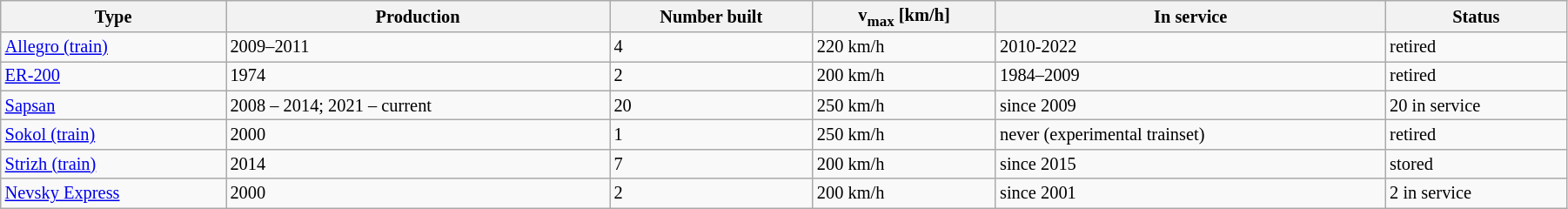<table class="wikitable sortable" style="font-size: 85%; width: 95%">
<tr>
<th>Type</th>
<th>Production</th>
<th>Number built</th>
<th>v<sub>max</sub> [km/h]</th>
<th>In service</th>
<th>Status</th>
</tr>
<tr>
<td><a href='#'>Allegro (train)</a></td>
<td>2009–2011</td>
<td>4</td>
<td>220 km/h</td>
<td>2010-2022</td>
<td>retired</td>
</tr>
<tr>
<td><a href='#'>ER-200</a></td>
<td>1974</td>
<td>2</td>
<td>200 km/h</td>
<td>1984–2009</td>
<td>retired</td>
</tr>
<tr>
<td><a href='#'>Sapsan</a></td>
<td>2008 – 2014; 2021 – current</td>
<td>20</td>
<td>250 km/h</td>
<td>since 2009</td>
<td>20 in service</td>
</tr>
<tr>
<td><a href='#'>Sokol (train)</a></td>
<td>2000</td>
<td>1</td>
<td>250 km/h</td>
<td>never (experimental trainset)</td>
<td>retired</td>
</tr>
<tr>
<td><a href='#'>Strizh (train)</a></td>
<td>2014</td>
<td>7</td>
<td>200 km/h</td>
<td>since 2015</td>
<td>stored</td>
</tr>
<tr>
<td><a href='#'>Nevsky Express</a></td>
<td>2000</td>
<td>2</td>
<td>200 km/h</td>
<td>since 2001</td>
<td>2 in service</td>
</tr>
</table>
